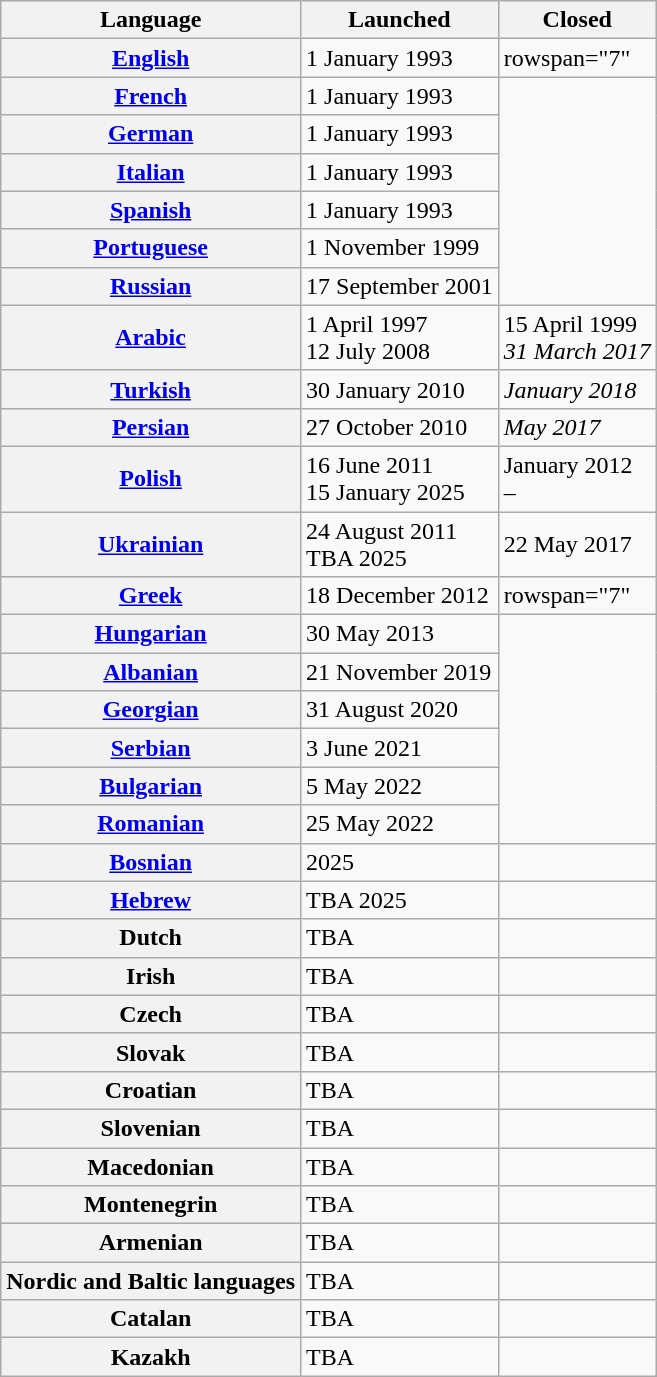<table class="wikitable sortable">
<tr>
<th scope="col">Language</th>
<th scope="col">Launched</th>
<th scope="col">Closed</th>
</tr>
<tr>
<th scope="row"><a href='#'>English</a></th>
<td>1 January 1993</td>
<td>rowspan="7" </td>
</tr>
<tr>
<th scope="row"><a href='#'>French</a></th>
<td>1 January 1993</td>
</tr>
<tr>
<th scope="row"><a href='#'>German</a></th>
<td>1 January 1993</td>
</tr>
<tr>
<th scope="row"><a href='#'>Italian</a></th>
<td>1 January 1993</td>
</tr>
<tr>
<th scope="row"><a href='#'>Spanish</a></th>
<td>1 January 1993</td>
</tr>
<tr>
<th scope="row"><a href='#'>Portuguese</a></th>
<td>1 November 1999</td>
</tr>
<tr>
<th scope="row"><a href='#'>Russian</a></th>
<td>17 September 2001</td>
</tr>
<tr>
<th scope="row"><a href='#'>Arabic</a></th>
<td>1 April 1997<br>12 July 2008</td>
<td>15 April 1999<br><em>31 March 2017</em></td>
</tr>
<tr>
<th scope="row"><a href='#'>Turkish</a></th>
<td>30 January 2010</td>
<td><em>January 2018</em></td>
</tr>
<tr>
<th scope="row"><a href='#'>Persian</a></th>
<td>27 October 2010</td>
<td><em>May 2017</em></td>
</tr>
<tr>
<th scope="row"><a href='#'>Polish</a></th>
<td>16 June 2011<br>15 January 2025</td>
<td>January 2012<br>–</td>
</tr>
<tr>
<th scope="row"><a href='#'>Ukrainian</a></th>
<td>24 August 2011<br>TBA 2025</td>
<td>22 May 2017</td>
</tr>
<tr>
<th scope="row"><a href='#'>Greek</a></th>
<td>18 December 2012</td>
<td>rowspan="7" </td>
</tr>
<tr>
<th scope="row"><a href='#'>Hungarian</a></th>
<td>30 May 2013</td>
</tr>
<tr>
<th scope="row"><a href='#'>Albanian</a></th>
<td>21 November 2019</td>
</tr>
<tr>
<th scope="row"><a href='#'>Georgian</a></th>
<td>31 August 2020</td>
</tr>
<tr>
<th scope="row"><a href='#'>Serbian</a></th>
<td>3 June 2021</td>
</tr>
<tr>
<th scope="row"><a href='#'>Bulgarian</a></th>
<td>5 May 2022</td>
</tr>
<tr>
<th scope="row"><a href='#'>Romanian</a></th>
<td>25 May 2022</td>
</tr>
<tr>
<th><a href='#'>Bosnian</a></th>
<td>2025</td>
<td></td>
</tr>
<tr>
<th><a href='#'>Hebrew</a></th>
<td>TBA 2025</td>
<td></td>
</tr>
<tr>
<th>Dutch</th>
<td>TBA</td>
<td></td>
</tr>
<tr>
<th>Irish</th>
<td>TBA</td>
<td></td>
</tr>
<tr>
<th>Czech</th>
<td>TBA</td>
<td></td>
</tr>
<tr>
<th>Slovak</th>
<td>TBA</td>
<td></td>
</tr>
<tr>
<th>Croatian</th>
<td>TBA</td>
<td></td>
</tr>
<tr>
<th>Slovenian</th>
<td>TBA</td>
<td></td>
</tr>
<tr>
<th>Macedonian</th>
<td>TBA</td>
<td></td>
</tr>
<tr>
<th>Montenegrin</th>
<td>TBA</td>
<td></td>
</tr>
<tr>
<th>Armenian</th>
<td>TBA</td>
<td></td>
</tr>
<tr>
<th>Nordic and Baltic languages</th>
<td>TBA</td>
<td></td>
</tr>
<tr>
<th>Catalan</th>
<td>TBA</td>
<td></td>
</tr>
<tr>
<th>Kazakh</th>
<td>TBA</td>
<td></td>
</tr>
</table>
